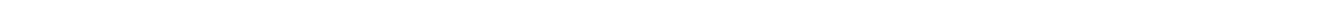<table style="width:88%; text-align:center;">
<tr style="color:white;">
<td style="background:"><strong>4</strong></td>
<td style="background:"><strong>1</strong></td>
<td style="background:"><strong>10</strong></td>
<td style="background:"><strong>1</strong></td>
<td style="background:"><strong>16</strong></td>
</tr>
</table>
